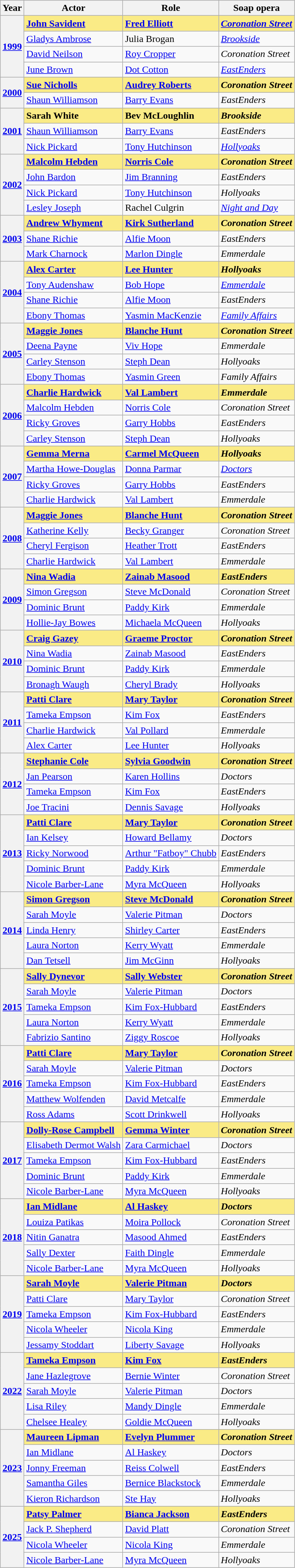<table class="sortable wikitable">
<tr>
<th>Year</th>
<th>Actor</th>
<th>Role</th>
<th>Soap opera</th>
</tr>
<tr>
<th scope="row" rowspan="4" style="text-align:center"><a href='#'>1999</a></th>
<td style="background:#FAEB86;"><strong><a href='#'>John Savident</a></strong></td>
<td style="background:#FAEB86;"><strong><a href='#'>Fred Elliott</a></strong></td>
<td style="background:#FAEB86;"><strong><em><a href='#'>Coronation Street</a></em></strong></td>
</tr>
<tr>
<td><a href='#'>Gladys Ambrose</a></td>
<td>Julia Brogan</td>
<td><em><a href='#'>Brookside</a></em></td>
</tr>
<tr>
<td><a href='#'>David Neilson</a></td>
<td><a href='#'>Roy Cropper</a></td>
<td><em>Coronation Street</em></td>
</tr>
<tr>
<td><a href='#'>June Brown</a></td>
<td><a href='#'>Dot Cotton</a></td>
<td><em><a href='#'>EastEnders</a></em></td>
</tr>
<tr>
<th scope="row" rowspan="2" style="text-align:center"><a href='#'>2000</a></th>
<td style="background:#FAEB86;"><strong><a href='#'>Sue Nicholls</a></strong></td>
<td style="background:#FAEB86;"><strong><a href='#'>Audrey Roberts</a></strong></td>
<td style="background:#FAEB86;"><strong><em>Coronation Street</em></strong></td>
</tr>
<tr>
<td><a href='#'>Shaun Williamson</a></td>
<td><a href='#'>Barry Evans</a></td>
<td><em>EastEnders</em></td>
</tr>
<tr>
<th scope="row" rowspan="3" style="text-align:center"><a href='#'>2001</a></th>
<td style="background:#FAEB86;"><strong>Sarah White</strong></td>
<td style="background:#FAEB86;"><strong>Bev McLoughlin</strong></td>
<td style="background:#FAEB86;"><strong><em>Brookside</em></strong></td>
</tr>
<tr>
<td><a href='#'>Shaun Williamson</a></td>
<td><a href='#'>Barry Evans</a></td>
<td><em>EastEnders</em></td>
</tr>
<tr>
<td><a href='#'>Nick Pickard</a></td>
<td><a href='#'>Tony Hutchinson</a></td>
<td><em><a href='#'>Hollyoaks</a></em></td>
</tr>
<tr>
<th scope="row" rowspan="4" style="text-align:center"><a href='#'>2002</a></th>
<td style="background:#FAEB86;"><strong><a href='#'>Malcolm Hebden</a></strong></td>
<td style="background:#FAEB86;"><strong><a href='#'>Norris Cole</a></strong></td>
<td style="background:#FAEB86;"><strong><em>Coronation Street</em></strong></td>
</tr>
<tr>
<td><a href='#'>John Bardon</a></td>
<td><a href='#'>Jim Branning</a></td>
<td><em>EastEnders</em></td>
</tr>
<tr>
<td><a href='#'>Nick Pickard</a></td>
<td><a href='#'>Tony Hutchinson</a></td>
<td><em>Hollyoaks</em></td>
</tr>
<tr>
<td><a href='#'>Lesley Joseph</a></td>
<td>Rachel Culgrin</td>
<td><em><a href='#'>Night and Day</a></em></td>
</tr>
<tr>
<th scope="row" rowspan="3" style="text-align:center"><a href='#'>2003</a></th>
<td style="background:#FAEB86;"><strong><a href='#'>Andrew Whyment</a></strong></td>
<td style="background:#FAEB86;"><strong><a href='#'>Kirk Sutherland</a></strong></td>
<td style="background:#FAEB86;"><strong><em>Coronation Street</em></strong></td>
</tr>
<tr>
<td><a href='#'>Shane Richie</a></td>
<td><a href='#'>Alfie Moon</a></td>
<td><em>EastEnders</em></td>
</tr>
<tr>
<td><a href='#'>Mark Charnock</a></td>
<td><a href='#'>Marlon Dingle</a></td>
<td><em>Emmerdale</em></td>
</tr>
<tr>
<th scope="row" rowspan="4" style="text-align:center"><a href='#'>2004</a></th>
<td style="background:#FAEB86;"><strong><a href='#'>Alex Carter</a></strong></td>
<td style="background:#FAEB86;"><strong><a href='#'>Lee Hunter</a></strong></td>
<td style="background:#FAEB86;"><strong><em>Hollyoaks</em></strong></td>
</tr>
<tr>
<td><a href='#'>Tony Audenshaw</a></td>
<td><a href='#'>Bob Hope</a></td>
<td><em><a href='#'>Emmerdale</a></em></td>
</tr>
<tr>
<td><a href='#'>Shane Richie</a></td>
<td><a href='#'>Alfie Moon</a></td>
<td><em>EastEnders</em></td>
</tr>
<tr>
<td><a href='#'>Ebony Thomas</a></td>
<td><a href='#'>Yasmin MacKenzie</a></td>
<td><em><a href='#'>Family Affairs</a></em></td>
</tr>
<tr>
<th scope="row" rowspan="4" style="text-align:center"><a href='#'>2005</a></th>
<td style="background:#FAEB86;"><strong><a href='#'>Maggie Jones</a></strong></td>
<td style="background:#FAEB86;"><strong><a href='#'>Blanche Hunt</a></strong></td>
<td style="background:#FAEB86;"><strong><em>Coronation Street</em></strong></td>
</tr>
<tr>
<td><a href='#'>Deena Payne</a></td>
<td><a href='#'>Viv Hope</a></td>
<td><em>Emmerdale</em></td>
</tr>
<tr>
<td><a href='#'>Carley Stenson</a></td>
<td><a href='#'>Steph Dean</a></td>
<td><em>Hollyoaks</em></td>
</tr>
<tr>
<td><a href='#'>Ebony Thomas</a></td>
<td><a href='#'>Yasmin Green</a></td>
<td><em>Family Affairs</em></td>
</tr>
<tr>
<th scope="row" rowspan="4" style="text-align:center"><a href='#'>2006</a></th>
<td style="background:#FAEB86;"><strong><a href='#'>Charlie Hardwick</a></strong></td>
<td style="background:#FAEB86;"><strong><a href='#'>Val Lambert</a></strong></td>
<td style="background:#FAEB86;"><strong><em>Emmerdale</em></strong></td>
</tr>
<tr>
<td><a href='#'>Malcolm Hebden</a></td>
<td><a href='#'>Norris Cole</a></td>
<td><em>Coronation Street</em></td>
</tr>
<tr>
<td><a href='#'>Ricky Groves</a></td>
<td><a href='#'>Garry Hobbs</a></td>
<td><em>EastEnders</em></td>
</tr>
<tr>
<td><a href='#'>Carley Stenson</a></td>
<td><a href='#'>Steph Dean</a></td>
<td><em>Hollyoaks</em></td>
</tr>
<tr>
<th scope="row" rowspan="4" style="text-align:center"><a href='#'>2007</a></th>
<td style="background:#FAEB86;"><strong><a href='#'>Gemma Merna</a></strong></td>
<td style="background:#FAEB86;"><strong><a href='#'>Carmel McQueen</a></strong></td>
<td style="background:#FAEB86;"><strong><em>Hollyoaks</em></strong></td>
</tr>
<tr>
<td><a href='#'>Martha Howe-Douglas</a></td>
<td><a href='#'>Donna Parmar</a></td>
<td><em><a href='#'>Doctors</a></em></td>
</tr>
<tr>
<td><a href='#'>Ricky Groves</a></td>
<td><a href='#'>Garry Hobbs</a></td>
<td><em>EastEnders</em></td>
</tr>
<tr>
<td><a href='#'>Charlie Hardwick</a></td>
<td><a href='#'>Val Lambert</a></td>
<td><em>Emmerdale</em></td>
</tr>
<tr>
<th scope="row" rowspan="4" style="text-align:center"><a href='#'>2008</a></th>
<td style="background:#FAEB86;"><strong><a href='#'>Maggie Jones</a></strong></td>
<td style="background:#FAEB86;"><strong><a href='#'>Blanche Hunt</a></strong></td>
<td style="background:#FAEB86;"><strong><em>Coronation Street</em></strong></td>
</tr>
<tr>
<td><a href='#'>Katherine Kelly</a></td>
<td><a href='#'>Becky Granger</a></td>
<td><em>Coronation Street</em></td>
</tr>
<tr>
<td><a href='#'>Cheryl Fergison</a></td>
<td><a href='#'>Heather Trott</a></td>
<td><em>EastEnders</em></td>
</tr>
<tr>
<td><a href='#'>Charlie Hardwick</a></td>
<td><a href='#'>Val Lambert</a></td>
<td><em>Emmerdale</em></td>
</tr>
<tr>
<th scope="row" rowspan="4" style="text-align:center"><a href='#'>2009</a></th>
<td style="background:#FAEB86;"><strong><a href='#'>Nina Wadia</a></strong></td>
<td style="background:#FAEB86;"><strong><a href='#'>Zainab Masood</a></strong></td>
<td style="background:#FAEB86;"><strong><em>EastEnders</em></strong></td>
</tr>
<tr>
<td><a href='#'>Simon Gregson</a></td>
<td><a href='#'>Steve McDonald</a></td>
<td><em>Coronation Street</em></td>
</tr>
<tr>
<td><a href='#'>Dominic Brunt</a></td>
<td><a href='#'>Paddy Kirk</a></td>
<td><em>Emmerdale</em></td>
</tr>
<tr>
<td><a href='#'>Hollie-Jay Bowes</a></td>
<td><a href='#'>Michaela McQueen</a></td>
<td><em>Hollyoaks</em></td>
</tr>
<tr>
<th scope="row" rowspan="4" style="text-align:center"><a href='#'>2010</a></th>
<td style="background:#FAEB86;"><strong><a href='#'>Craig Gazey</a></strong></td>
<td style="background:#FAEB86;"><strong><a href='#'>Graeme Proctor</a></strong></td>
<td style="background:#FAEB86;"><strong><em>Coronation Street</em></strong></td>
</tr>
<tr>
<td><a href='#'>Nina Wadia</a></td>
<td><a href='#'>Zainab Masood</a></td>
<td><em>EastEnders</em></td>
</tr>
<tr>
<td><a href='#'>Dominic Brunt</a></td>
<td><a href='#'>Paddy Kirk</a></td>
<td><em>Emmerdale</em></td>
</tr>
<tr>
<td><a href='#'>Bronagh Waugh</a></td>
<td><a href='#'>Cheryl Brady</a></td>
<td><em>Hollyoaks</em></td>
</tr>
<tr>
<th scope="row" rowspan="4" style="text-align:center"><a href='#'>2011</a></th>
<td style="background:#FAEB86;"><strong><a href='#'>Patti Clare</a></strong></td>
<td style="background:#FAEB86;"><strong><a href='#'>Mary Taylor</a></strong></td>
<td style="background:#FAEB86;"><strong><em>Coronation Street</em></strong></td>
</tr>
<tr>
<td><a href='#'>Tameka Empson</a></td>
<td><a href='#'>Kim Fox</a></td>
<td><em>EastEnders</em></td>
</tr>
<tr>
<td><a href='#'>Charlie Hardwick</a></td>
<td><a href='#'>Val Pollard</a></td>
<td><em>Emmerdale</em></td>
</tr>
<tr>
<td><a href='#'>Alex Carter</a></td>
<td><a href='#'>Lee Hunter</a></td>
<td><em>Hollyoaks</em></td>
</tr>
<tr>
<th scope="row" rowspan="4" style="text-align:center"><a href='#'>2012</a></th>
<td style="background:#FAEB86;"><strong><a href='#'>Stephanie Cole</a></strong></td>
<td style="background:#FAEB86;"><strong><a href='#'>Sylvia Goodwin</a></strong></td>
<td style="background:#FAEB86;"><strong><em>Coronation Street</em></strong></td>
</tr>
<tr>
<td><a href='#'>Jan Pearson</a></td>
<td><a href='#'>Karen Hollins</a></td>
<td><em>Doctors</em></td>
</tr>
<tr>
<td><a href='#'>Tameka Empson</a></td>
<td><a href='#'>Kim Fox</a></td>
<td><em>EastEnders</em></td>
</tr>
<tr>
<td><a href='#'>Joe Tracini</a></td>
<td><a href='#'>Dennis Savage</a></td>
<td><em>Hollyoaks</em></td>
</tr>
<tr>
<th scope="row" rowspan="5" style="text-align:center"><a href='#'>2013</a></th>
<td style="background:#FAEB86;"><strong><a href='#'>Patti Clare</a></strong></td>
<td style="background:#FAEB86;"><strong><a href='#'>Mary Taylor</a></strong></td>
<td style="background:#FAEB86;"><strong><em>Coronation Street</em></strong></td>
</tr>
<tr>
<td><a href='#'>Ian Kelsey</a></td>
<td><a href='#'>Howard Bellamy</a></td>
<td><em>Doctors</em></td>
</tr>
<tr>
<td><a href='#'>Ricky Norwood</a></td>
<td><a href='#'>Arthur "Fatboy" Chubb</a></td>
<td><em>EastEnders</em></td>
</tr>
<tr>
<td><a href='#'>Dominic Brunt</a></td>
<td><a href='#'>Paddy Kirk</a></td>
<td><em>Emmerdale</em></td>
</tr>
<tr>
<td><a href='#'>Nicole Barber-Lane</a></td>
<td><a href='#'>Myra McQueen</a></td>
<td><em>Hollyoaks</em></td>
</tr>
<tr>
<th scope="row" rowspan="5" style="text-align:center"><a href='#'>2014</a></th>
<td style="background:#FAEB86;"><strong><a href='#'>Simon Gregson</a></strong></td>
<td style="background:#FAEB86;"><strong><a href='#'>Steve McDonald</a></strong></td>
<td style="background:#FAEB86;"><strong><em>Coronation Street</em></strong></td>
</tr>
<tr>
<td><a href='#'>Sarah Moyle</a></td>
<td><a href='#'>Valerie Pitman</a></td>
<td><em>Doctors</em></td>
</tr>
<tr>
<td><a href='#'>Linda Henry</a></td>
<td><a href='#'>Shirley Carter</a></td>
<td><em>EastEnders</em></td>
</tr>
<tr>
<td><a href='#'>Laura Norton</a></td>
<td><a href='#'>Kerry Wyatt</a></td>
<td><em>Emmerdale</em></td>
</tr>
<tr>
<td><a href='#'>Dan Tetsell</a></td>
<td><a href='#'>Jim McGinn</a></td>
<td><em>Hollyoaks</em></td>
</tr>
<tr>
<th scope="row" rowspan="5" style="text-align:center"><a href='#'>2015</a></th>
<td style="background:#FAEB86;"><strong><a href='#'>Sally Dynevor</a></strong></td>
<td style="background:#FAEB86;"><strong><a href='#'>Sally Webster</a></strong></td>
<td style="background:#FAEB86;"><strong><em>Coronation Street</em></strong></td>
</tr>
<tr>
<td><a href='#'>Sarah Moyle</a></td>
<td><a href='#'>Valerie Pitman</a></td>
<td><em>Doctors</em></td>
</tr>
<tr>
<td><a href='#'>Tameka Empson</a></td>
<td><a href='#'>Kim Fox-Hubbard</a></td>
<td><em>EastEnders</em></td>
</tr>
<tr>
<td><a href='#'>Laura Norton</a></td>
<td><a href='#'>Kerry Wyatt</a></td>
<td><em>Emmerdale</em></td>
</tr>
<tr>
<td><a href='#'>Fabrizio Santino</a></td>
<td><a href='#'>Ziggy Roscoe</a></td>
<td><em>Hollyoaks</em></td>
</tr>
<tr>
<th scope="row" rowspan="5" style="text-align:center"><a href='#'>2016</a></th>
<td style="background:#FAEB86;"><strong><a href='#'>Patti Clare</a></strong></td>
<td style="background:#FAEB86;"><strong><a href='#'>Mary Taylor</a></strong></td>
<td style="background:#FAEB86;"><strong><em>Coronation Street</em></strong></td>
</tr>
<tr>
<td><a href='#'>Sarah Moyle</a></td>
<td><a href='#'>Valerie Pitman</a></td>
<td><em>Doctors</em></td>
</tr>
<tr>
<td><a href='#'>Tameka Empson</a></td>
<td><a href='#'>Kim Fox-Hubbard</a></td>
<td><em>EastEnders</em></td>
</tr>
<tr>
<td><a href='#'>Matthew Wolfenden</a></td>
<td><a href='#'>David Metcalfe</a></td>
<td><em>Emmerdale</em></td>
</tr>
<tr>
<td><a href='#'>Ross Adams</a></td>
<td><a href='#'>Scott Drinkwell</a></td>
<td><em>Hollyoaks</em></td>
</tr>
<tr>
<th scope="row" rowspan="5" style="text-align:center"><a href='#'>2017</a></th>
<td style="background:#FAEB86;"><strong><a href='#'>Dolly-Rose Campbell</a></strong></td>
<td style="background:#FAEB86;"><strong><a href='#'>Gemma Winter</a></strong></td>
<td style="background:#FAEB86;"><strong><em>Coronation Street</em></strong></td>
</tr>
<tr>
<td><a href='#'>Elisabeth Dermot Walsh</a></td>
<td><a href='#'>Zara Carmichael</a></td>
<td><em>Doctors</em></td>
</tr>
<tr>
<td><a href='#'>Tameka Empson</a></td>
<td><a href='#'>Kim Fox-Hubbard</a></td>
<td><em>EastEnders</em></td>
</tr>
<tr>
<td><a href='#'>Dominic Brunt</a></td>
<td><a href='#'>Paddy Kirk</a></td>
<td><em>Emmerdale</em></td>
</tr>
<tr>
<td><a href='#'>Nicole Barber-Lane</a></td>
<td><a href='#'>Myra McQueen</a></td>
<td><em>Hollyoaks</em></td>
</tr>
<tr>
<th scope="row" rowspan="5" style="text-align:center"><a href='#'>2018</a></th>
<td style="background:#FAEB86;"><strong><a href='#'>Ian Midlane</a></strong></td>
<td style="background:#FAEB86;"><strong><a href='#'>Al Haskey</a></strong></td>
<td style="background:#FAEB86;"><strong><em>Doctors</em></strong></td>
</tr>
<tr>
<td><a href='#'>Louiza Patikas</a></td>
<td><a href='#'>Moira Pollock</a></td>
<td><em>Coronation Street</em></td>
</tr>
<tr>
<td><a href='#'>Nitin Ganatra</a></td>
<td><a href='#'>Masood Ahmed</a></td>
<td><em>EastEnders</em></td>
</tr>
<tr>
<td><a href='#'>Sally Dexter</a></td>
<td><a href='#'>Faith Dingle</a></td>
<td><em>Emmerdale</em></td>
</tr>
<tr>
<td><a href='#'>Nicole Barber-Lane</a></td>
<td><a href='#'>Myra McQueen</a></td>
<td><em>Hollyoaks</em></td>
</tr>
<tr>
<th scope="row" rowspan="5" style="text-align:center"><a href='#'>2019</a></th>
<td style="background:#FAEB86;"><strong><a href='#'>Sarah Moyle</a></strong></td>
<td style="background:#FAEB86;"><strong><a href='#'>Valerie Pitman</a></strong></td>
<td style="background:#FAEB86;"><strong><em>Doctors</em></strong></td>
</tr>
<tr>
<td><a href='#'>Patti Clare</a></td>
<td><a href='#'>Mary Taylor</a></td>
<td><em>Coronation Street</em></td>
</tr>
<tr>
<td><a href='#'>Tameka Empson</a></td>
<td><a href='#'>Kim Fox-Hubbard</a></td>
<td><em>EastEnders</em></td>
</tr>
<tr>
<td><a href='#'>Nicola Wheeler</a></td>
<td><a href='#'>Nicola King</a></td>
<td><em>Emmerdale</em></td>
</tr>
<tr>
<td><a href='#'>Jessamy Stoddart</a></td>
<td><a href='#'>Liberty Savage</a></td>
<td><em>Hollyoaks</em></td>
</tr>
<tr>
<th scope="row" rowspan="5" style="text-align:center"><a href='#'>2022</a></th>
<td style="background:#FAEB86;"><strong><a href='#'>Tameka Empson</a></strong></td>
<td style="background:#FAEB86;"><strong><a href='#'>Kim Fox</a></strong></td>
<td style="background:#FAEB86;"><strong><em>EastEnders</em></strong></td>
</tr>
<tr>
<td><a href='#'>Jane Hazlegrove</a></td>
<td><a href='#'>Bernie Winter</a></td>
<td><em>Coronation Street</em></td>
</tr>
<tr>
<td><a href='#'>Sarah Moyle</a></td>
<td><a href='#'>Valerie Pitman</a></td>
<td><em>Doctors</em></td>
</tr>
<tr>
<td><a href='#'>Lisa Riley</a></td>
<td><a href='#'>Mandy Dingle</a></td>
<td><em>Emmerdale</em></td>
</tr>
<tr>
<td><a href='#'>Chelsee Healey</a></td>
<td><a href='#'>Goldie McQueen</a></td>
<td><em>Hollyoaks</em></td>
</tr>
<tr>
<th scope="row" rowspan="5" style="text-align:center"><a href='#'>2023</a></th>
<td style="background:#FAEB86;"><strong><a href='#'>Maureen Lipman</a></strong></td>
<td style="background:#FAEB86;"><strong><a href='#'>Evelyn Plummer</a></strong></td>
<td style="background:#FAEB86;"><strong><em>Coronation Street</em></strong></td>
</tr>
<tr>
<td><a href='#'>Ian Midlane</a></td>
<td><a href='#'>Al Haskey</a></td>
<td><em>Doctors</em></td>
</tr>
<tr>
<td><a href='#'>Jonny Freeman</a></td>
<td><a href='#'>Reiss Colwell</a></td>
<td><em>EastEnders</em></td>
</tr>
<tr>
<td><a href='#'>Samantha Giles</a></td>
<td><a href='#'>Bernice Blackstock</a></td>
<td><em>Emmerdale</em></td>
</tr>
<tr>
<td><a href='#'>Kieron Richardson</a></td>
<td><a href='#'>Ste Hay</a></td>
<td><em>Hollyoaks</em></td>
</tr>
<tr>
<th scope="row" rowspan="4" style="text-align:center"><a href='#'>2025</a></th>
<td style="background:#FAEB86;"><strong><a href='#'>Patsy Palmer</a></strong></td>
<td style="background:#FAEB86;"><strong><a href='#'>Bianca Jackson</a></strong></td>
<td style="background:#FAEB86;"><strong><em>EastEnders</em></strong></td>
</tr>
<tr>
<td><a href='#'>Jack P. Shepherd</a></td>
<td><a href='#'>David Platt</a></td>
<td><em>Coronation Street</em></td>
</tr>
<tr>
<td><a href='#'>Nicola Wheeler</a></td>
<td><a href='#'>Nicola King</a></td>
<td><em>Emmerdale</em></td>
</tr>
<tr>
<td><a href='#'>Nicole Barber-Lane</a></td>
<td><a href='#'>Myra McQueen</a></td>
<td><em>Hollyoaks</em></td>
</tr>
</table>
